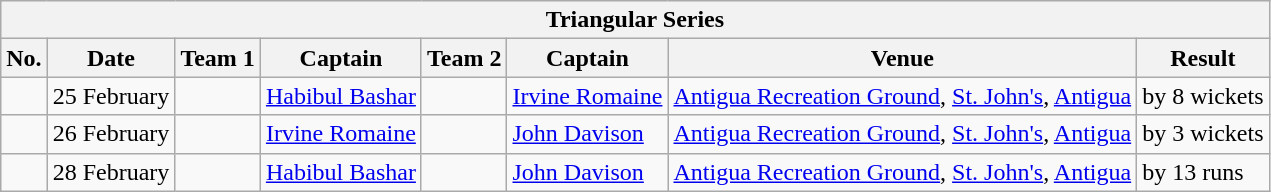<table class="wikitable">
<tr>
<th colspan="8">Triangular Series</th>
</tr>
<tr>
<th>No.</th>
<th>Date</th>
<th>Team 1</th>
<th>Captain</th>
<th>Team 2</th>
<th>Captain</th>
<th>Venue</th>
<th>Result</th>
</tr>
<tr>
<td></td>
<td>25 February</td>
<td></td>
<td><a href='#'>Habibul Bashar</a></td>
<td></td>
<td><a href='#'>Irvine Romaine</a></td>
<td><a href='#'>Antigua Recreation Ground</a>, <a href='#'>St. John's</a>, <a href='#'>Antigua</a></td>
<td> by 8 wickets</td>
</tr>
<tr>
<td></td>
<td>26 February</td>
<td></td>
<td><a href='#'>Irvine Romaine</a></td>
<td></td>
<td><a href='#'>John Davison</a></td>
<td><a href='#'>Antigua Recreation Ground</a>, <a href='#'>St. John's</a>, <a href='#'>Antigua</a></td>
<td> by 3 wickets</td>
</tr>
<tr>
<td></td>
<td>28 February</td>
<td></td>
<td><a href='#'>Habibul Bashar</a></td>
<td></td>
<td><a href='#'>John Davison</a></td>
<td><a href='#'>Antigua Recreation Ground</a>, <a href='#'>St. John's</a>, <a href='#'>Antigua</a></td>
<td> by 13 runs</td>
</tr>
</table>
